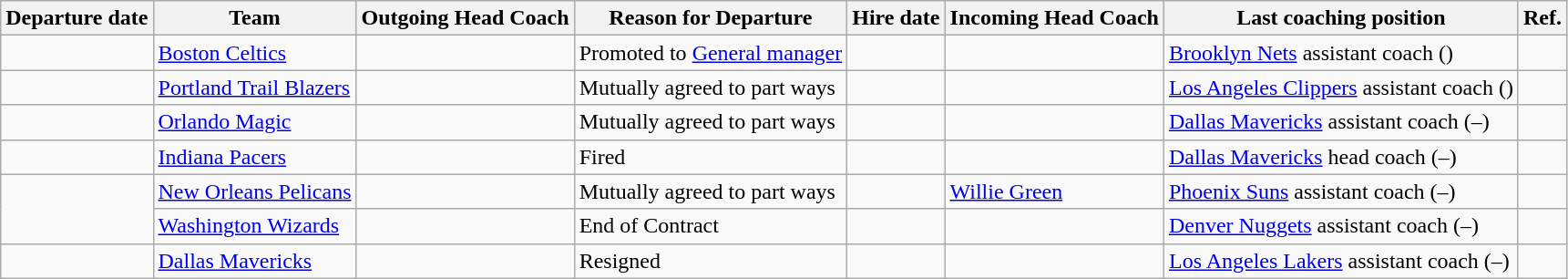<table class="sortable wikitable col1center col5center">
<tr>
<th>Departure date</th>
<th>Team</th>
<th>Outgoing Head Coach</th>
<th>Reason for Departure</th>
<th>Hire date</th>
<th>Incoming Head Coach</th>
<th class="unsortable">Last coaching position</th>
<th class="unsortable">Ref.</th>
</tr>
<tr>
<td></td>
<td><a href='#'>Boston Celtics</a></td>
<td></td>
<td>Promoted to <a href='#'>General manager</a></td>
<td></td>
<td></td>
<td><a href='#'>Brooklyn Nets</a> assistant coach ()</td>
<td></td>
</tr>
<tr>
<td></td>
<td><a href='#'>Portland Trail Blazers</a></td>
<td></td>
<td>Mutually agreed to part ways</td>
<td></td>
<td></td>
<td><a href='#'>Los Angeles Clippers</a> assistant coach ()</td>
<td></td>
</tr>
<tr>
<td></td>
<td><a href='#'>Orlando Magic</a></td>
<td></td>
<td>Mutually agreed to part ways</td>
<td></td>
<td></td>
<td><a href='#'>Dallas Mavericks</a> assistant coach (–)</td>
<td></td>
</tr>
<tr>
<td></td>
<td><a href='#'>Indiana Pacers</a></td>
<td></td>
<td>Fired</td>
<td></td>
<td></td>
<td><a href='#'>Dallas Mavericks</a> head coach (–)</td>
<td></td>
</tr>
<tr>
<td rowspan=2 align=center></td>
<td><a href='#'>New Orleans Pelicans</a></td>
<td></td>
<td>Mutually agreed to part ways</td>
<td></td>
<td><a href='#'>Willie Green</a></td>
<td><a href='#'>Phoenix Suns</a> assistant coach (–)</td>
<td></td>
</tr>
<tr>
<td><a href='#'>Washington Wizards</a></td>
<td></td>
<td>End of Contract</td>
<td></td>
<td></td>
<td><a href='#'>Denver Nuggets</a> assistant coach (–)</td>
<td></td>
</tr>
<tr>
<td></td>
<td><a href='#'>Dallas Mavericks</a></td>
<td></td>
<td>Resigned</td>
<td></td>
<td></td>
<td><a href='#'>Los Angeles Lakers</a> assistant coach (–)</td>
<td></td>
</tr>
</table>
